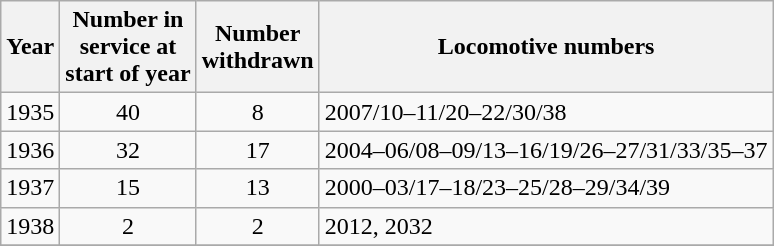<table class=wikitable style=text-align:center>
<tr>
<th>Year</th>
<th>Number in<br>service at<br>start of year</th>
<th>Number<br>withdrawn</th>
<th>Locomotive numbers</th>
</tr>
<tr>
<td>1935</td>
<td>40</td>
<td>8</td>
<td align=left>2007/10–11/20–22/30/38</td>
</tr>
<tr>
<td>1936</td>
<td>32</td>
<td>17</td>
<td align=left>2004–06/08–09/13–16/19/26–27/31/33/35–37</td>
</tr>
<tr>
<td>1937</td>
<td>15</td>
<td>13</td>
<td align=left>2000–03/17–18/23–25/28–29/34/39</td>
</tr>
<tr>
<td>1938</td>
<td>2</td>
<td>2</td>
<td align=left>2012, 2032</td>
</tr>
<tr>
</tr>
</table>
